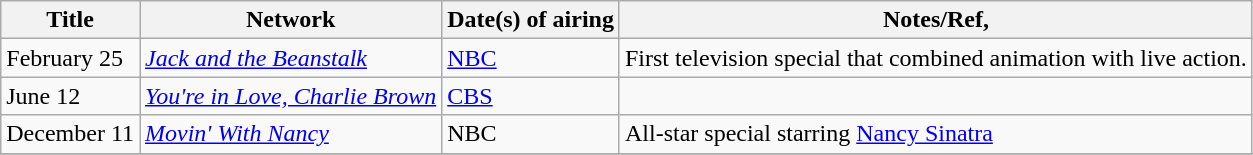<table class=wikitable>
<tr>
<th>Title</th>
<th>Network</th>
<th>Date(s) of airing</th>
<th>Notes/Ref,</th>
</tr>
<tr>
<td>February 25</td>
<td><em><a href='#'>Jack and the Beanstalk</a></em></td>
<td><a href='#'>NBC</a></td>
<td>First television special that combined animation with live action.</td>
</tr>
<tr>
<td>June 12</td>
<td><em><a href='#'>You're in Love, Charlie Brown</a></em></td>
<td><a href='#'>CBS</a></td>
<td></td>
</tr>
<tr>
<td>December 11</td>
<td><em><a href='#'>Movin' With Nancy</a></em></td>
<td>NBC</td>
<td>All-star special starring <a href='#'>Nancy Sinatra</a></td>
</tr>
<tr>
</tr>
</table>
